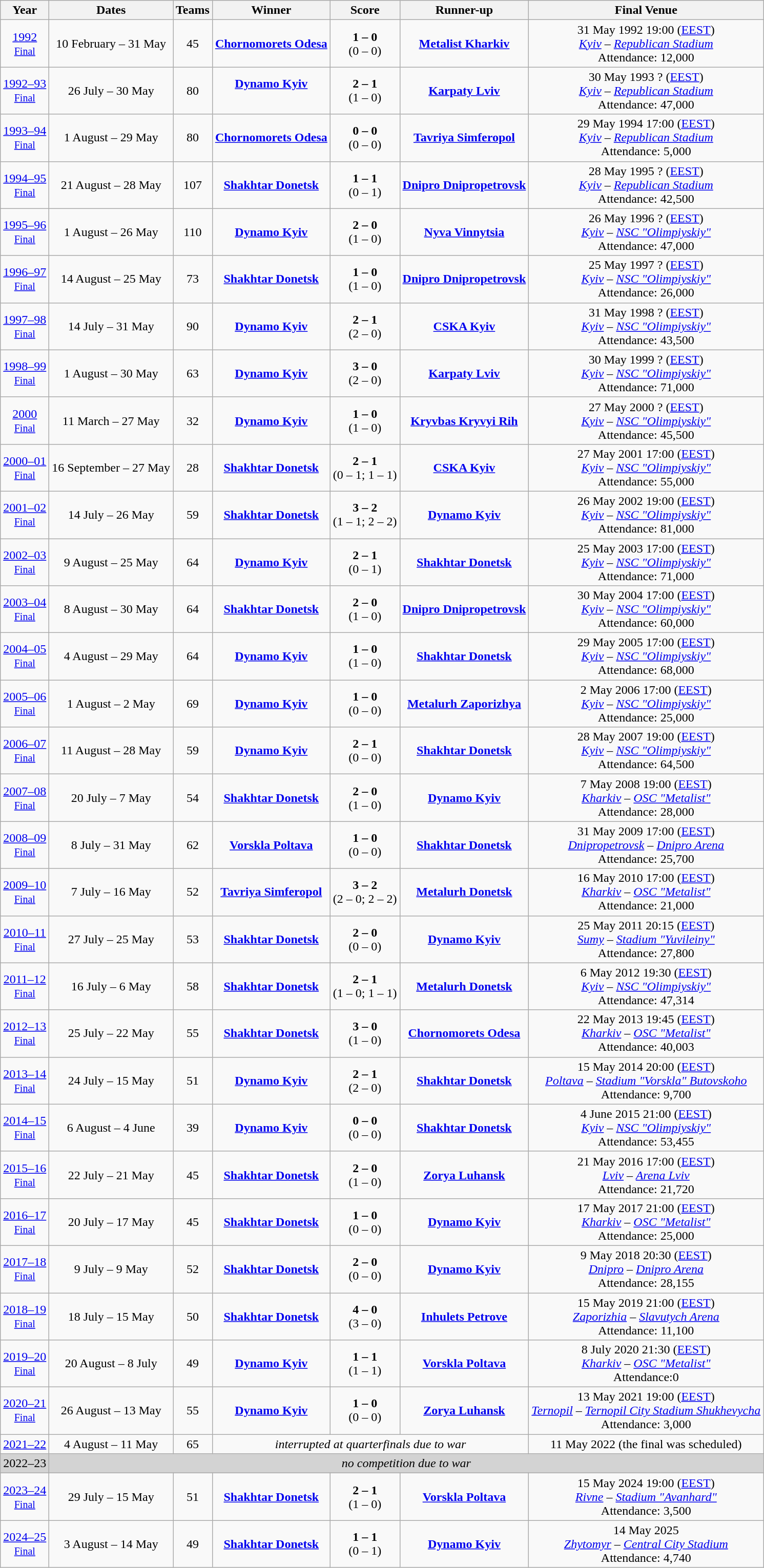<table class="wikitable" style="text-align: center;">
<tr>
<th>Year</th>
<th>Dates</th>
<th>Teams</th>
<th>Winner</th>
<th>Score</th>
<th>Runner-up</th>
<th>Final Venue</th>
</tr>
<tr>
<td><a href='#'>1992</a><br><small><a href='#'>Final</a></small></td>
<td>10 February – 31 May</td>
<td>45</td>
<td><strong><a href='#'>Chornomorets Odesa</a></strong> <br></td>
<td><strong>1 – 0</strong><br> (0 – 0)<br><strong></strong></td>
<td><strong><a href='#'>Metalist Kharkiv</a></strong></td>
<td>31 May 1992 19:00 (<a href='#'>EEST</a>) <br> <em><a href='#'>Kyiv</a> – <a href='#'>Republican Stadium</a></em> <br>Attendance: 12,000</td>
</tr>
<tr>
<td><a href='#'>1992–93</a><br><small><a href='#'>Final</a></small></td>
<td>26 July – 30 May</td>
<td>80</td>
<td><strong><a href='#'>Dynamo Kyiv</a></strong> <br><br></td>
<td><strong>2 – 1</strong><br> (1 – 0)<br></td>
<td><strong><a href='#'>Karpaty Lviv</a></strong><br></td>
<td>30 May 1993 ? (<a href='#'>EEST</a>) <br> <em><a href='#'>Kyiv</a> – <a href='#'>Republican Stadium</a></em> <br>Attendance: 47,000</td>
</tr>
<tr>
<td><a href='#'>1993–94</a><br><small><a href='#'>Final</a></small></td>
<td>1 August – 29 May</td>
<td>80</td>
<td><strong><a href='#'>Chornomorets Odesa</a></strong></td>
<td><strong>0 – 0</strong><br>(0 – 0)<br> </td>
<td><strong><a href='#'>Tavriya Simferopol</a></strong></td>
<td>29 May 1994 17:00 (<a href='#'>EEST</a>) <br> <em><a href='#'>Kyiv</a> – <a href='#'>Republican Stadium</a></em> <br>Attendance: 5,000</td>
</tr>
<tr>
<td><a href='#'>1994–95</a><br><small><a href='#'>Final</a></small></td>
<td>21 August – 28 May</td>
<td>107</td>
<td><strong><a href='#'>Shakhtar Donetsk</a></strong>  <br></td>
<td><strong>1 – 1</strong><br> (0 – 1)<br> </td>
<td><strong><a href='#'>Dnipro Dnipropetrovsk</a></strong><br></td>
<td>28 May 1995 ? (<a href='#'>EEST</a>) <br> <em><a href='#'>Kyiv</a> – <a href='#'>Republican Stadium</a></em> <br>Attendance: 42,500</td>
</tr>
<tr>
<td><a href='#'>1995–96</a><br><small><a href='#'>Final</a></small></td>
<td>1 August – 26 May</td>
<td>110</td>
<td><strong><a href='#'>Dynamo Kyiv</a></strong><br></td>
<td><strong>2 – 0</strong><br> (1 – 0)</td>
<td><strong><a href='#'>Nyva Vinnytsia</a></strong></td>
<td>26 May 1996 ? (<a href='#'>EEST</a>) <br> <em><a href='#'>Kyiv</a> – <a href='#'>NSC "Olimpiyskiy"</a></em> <br>Attendance: 47,000</td>
</tr>
<tr>
<td><a href='#'>1996–97</a><br><small><a href='#'>Final</a></small></td>
<td>14 August – 25 May</td>
<td>73</td>
<td><strong><a href='#'>Shakhtar Donetsk</a></strong><br></td>
<td><strong>1 – 0</strong><br> (1 – 0)</td>
<td><strong><a href='#'>Dnipro Dnipropetrovsk</a></strong></td>
<td>25 May 1997 ? (<a href='#'>EEST</a>) <br> <em><a href='#'>Kyiv</a> – <a href='#'>NSC "Olimpiyskiy"</a></em> <br>Attendance: 26,000</td>
</tr>
<tr>
<td><a href='#'>1997–98</a><br><small><a href='#'>Final</a></small></td>
<td>14 July – 31 May</td>
<td>90</td>
<td><strong><a href='#'>Dynamo Kyiv</a></strong> <br></td>
<td><strong>2 – 1</strong><br> (2 – 0)</td>
<td><strong><a href='#'>CSKA Kyiv</a></strong> <br></td>
<td>31 May 1998 ? (<a href='#'>EEST</a>) <br> <em><a href='#'>Kyiv</a> – <a href='#'>NSC "Olimpiyskiy"</a></em> <br>Attendance: 43,500</td>
</tr>
<tr>
<td><a href='#'>1998–99</a><br><small><a href='#'>Final</a></small></td>
<td>1 August – 30 May</td>
<td>63</td>
<td><strong><a href='#'>Dynamo Kyiv</a></strong> <br></td>
<td><strong>3 – 0</strong><br> (2 – 0)</td>
<td><strong><a href='#'>Karpaty Lviv</a></strong></td>
<td>30 May 1999 ? (<a href='#'>EEST</a>) <br> <em><a href='#'>Kyiv</a> – <a href='#'>NSC "Olimpiyskiy"</a></em> <br>Attendance: 71,000</td>
</tr>
<tr>
<td><a href='#'>2000</a><br><small><a href='#'>Final</a></small></td>
<td>11 March – 27 May</td>
<td>32</td>
<td><strong><a href='#'>Dynamo Kyiv</a></strong> <br></td>
<td><strong>1 – 0</strong><br> (1 – 0)</td>
<td><strong><a href='#'>Kryvbas Kryvyi Rih</a></strong></td>
<td>27 May 2000 ? (<a href='#'>EEST</a>) <br> <em><a href='#'>Kyiv</a> – <a href='#'>NSC "Olimpiyskiy"</a></em> <br>Attendance: 45,500</td>
</tr>
<tr>
<td><a href='#'>2000–01</a><br><small><a href='#'>Final</a></small></td>
<td>16 September – 27 May</td>
<td>28</td>
<td><strong><a href='#'>Shakhtar Donetsk</a></strong> <br></td>
<td><strong>2 – 1</strong><br> (0 – 1; 1 – 1)<br><strong></strong></td>
<td><strong><a href='#'>CSKA Kyiv</a></strong> <br></td>
<td>27 May 2001 17:00 (<a href='#'>EEST</a>) <br> <em><a href='#'>Kyiv</a> – <a href='#'>NSC "Olimpiyskiy"</a></em> <br>Attendance: 55,000</td>
</tr>
<tr>
<td><a href='#'>2001–02</a><br><small><a href='#'>Final</a></small></td>
<td>14 July – 26 May</td>
<td>59</td>
<td><strong><a href='#'>Shakhtar Donetsk</a></strong> <br></td>
<td><strong>3 – 2</strong><br> (1 – 1; 2 – 2)<br><strong></strong></td>
<td><strong><a href='#'>Dynamo Kyiv</a></strong> <br></td>
<td>26 May 2002 19:00 (<a href='#'>EEST</a>) <br> <em><a href='#'>Kyiv</a> – <a href='#'>NSC "Olimpiyskiy"</a></em> <br>Attendance: 81,000</td>
</tr>
<tr>
<td><a href='#'>2002–03</a><br><small><a href='#'>Final</a></small></td>
<td>9 August – 25 May</td>
<td>64</td>
<td><strong><a href='#'>Dynamo Kyiv</a></strong> <br></td>
<td><strong>2 – 1</strong><br> (0 – 1)</td>
<td><strong><a href='#'>Shakhtar Donetsk</a></strong> <br></td>
<td>25 May 2003 17:00 (<a href='#'>EEST</a>) <br> <em><a href='#'>Kyiv</a> – <a href='#'>NSC "Olimpiyskiy"</a></em> <br>Attendance: 71,000</td>
</tr>
<tr>
<td><a href='#'>2003–04</a><br><small><a href='#'>Final</a></small></td>
<td>8 August – 30 May</td>
<td>64</td>
<td><strong><a href='#'>Shakhtar Donetsk</a></strong> <br></td>
<td><strong>2 – 0</strong><br> (1 – 0)</td>
<td><strong><a href='#'>Dnipro Dnipropetrovsk</a></strong> <br></td>
<td>30 May 2004 17:00 (<a href='#'>EEST</a>) <br> <em><a href='#'>Kyiv</a> – <a href='#'>NSC "Olimpiyskiy"</a></em> <br>Attendance: 60,000</td>
</tr>
<tr>
<td><a href='#'>2004–05</a><br><small><a href='#'>Final</a></small></td>
<td>4 August – 29 May</td>
<td>64</td>
<td><strong><a href='#'>Dynamo Kyiv</a></strong> <br></td>
<td><strong>1 – 0</strong><br> (1 – 0)</td>
<td><strong><a href='#'>Shakhtar Donetsk</a></strong> <br></td>
<td>29 May 2005 17:00 (<a href='#'>EEST</a>) <br> <em><a href='#'>Kyiv</a> – <a href='#'>NSC "Olimpiyskiy"</a></em> <br>Attendance: 68,000</td>
</tr>
<tr>
<td><a href='#'>2005–06</a><br><small><a href='#'>Final</a></small></td>
<td>1 August – 2 May</td>
<td>69</td>
<td><strong><a href='#'>Dynamo Kyiv</a></strong> <br></td>
<td><strong>1 – 0</strong><br> (0 – 0)</td>
<td><strong><a href='#'>Metalurh Zaporizhya</a></strong></td>
<td>2 May 2006 17:00 (<a href='#'>EEST</a>) <br> <em><a href='#'>Kyiv</a> – <a href='#'>NSC "Olimpiyskiy"</a></em> <br> Attendance: 25,000</td>
</tr>
<tr>
<td><a href='#'>2006–07</a><br><small><a href='#'>Final</a></small></td>
<td>11 August – 28 May</td>
<td>59</td>
<td><strong><a href='#'>Dynamo Kyiv</a></strong> <br></td>
<td><strong>2 – 1</strong><br> (0 – 0)</td>
<td><strong><a href='#'>Shakhtar Donetsk</a></strong> <br></td>
<td>28 May 2007 19:00 (<a href='#'>EEST</a>) <br> <em><a href='#'>Kyiv</a> – <a href='#'>NSC "Olimpiyskiy"</a></em> <br> Attendance: 64,500</td>
</tr>
<tr>
<td><a href='#'>2007–08</a><br><small><a href='#'>Final</a></small></td>
<td>20 July – 7 May</td>
<td>54</td>
<td><strong><a href='#'>Shakhtar Donetsk</a></strong> <br></td>
<td><strong>2 – 0</strong><br> (1 – 0)</td>
<td><strong><a href='#'>Dynamo Kyiv</a></strong> <br></td>
<td>7 May 2008 19:00 (<a href='#'>EEST</a>) <br> <em><a href='#'>Kharkiv</a> – <a href='#'>OSC "Metalist"</a></em> <br> Attendance: 28,000</td>
</tr>
<tr>
<td><a href='#'>2008–09</a><br><small><a href='#'>Final</a></small></td>
<td>8 July – 31 May</td>
<td>62</td>
<td><strong><a href='#'>Vorskla Poltava</a></strong> <br></td>
<td><strong>1 – 0</strong><br> (0 – 0)</td>
<td><strong><a href='#'>Shakhtar Donetsk</a></strong> <br></td>
<td>31 May 2009 17:00 (<a href='#'>EEST</a>) <br> <em><a href='#'>Dnipropetrovsk</a> – <a href='#'>Dnipro Arena</a></em> <br> Attendance: 25,700</td>
</tr>
<tr>
<td><a href='#'>2009–10</a><br><small><a href='#'>Final</a></small></td>
<td>7 July – 16 May</td>
<td>52</td>
<td><strong><a href='#'>Tavriya Simferopol</a></strong> <br></td>
<td><strong>3 – 2</strong><br> (2 – 0; 2 – 2)<br><strong></strong></td>
<td><strong><a href='#'>Metalurh Donetsk</a></strong> <br></td>
<td>16 May 2010 17:00 (<a href='#'>EEST</a>) <br> <em><a href='#'>Kharkiv</a> – <a href='#'>OSC "Metalist"</a> <br> </em>Attendance: 21,000</td>
</tr>
<tr>
<td><a href='#'>2010–11</a><br><small><a href='#'>Final</a></small></td>
<td>27 July – 25 May</td>
<td>53</td>
<td><strong><a href='#'>Shakhtar Donetsk</a></strong> <br></td>
<td><strong>2 – 0</strong><br> (0 – 0)</td>
<td><strong><a href='#'>Dynamo Kyiv</a></strong></td>
<td>25 May 2011 20:15 (<a href='#'>EEST</a>) <br> <em><a href='#'>Sumy</a> – <a href='#'>Stadium "Yuvileiny"</a> <br> </em>Attendance: 27,800</td>
</tr>
<tr>
<td><a href='#'>2011–12</a><br><small><a href='#'>Final</a></small></td>
<td>16 July – 6 May</td>
<td>58</td>
<td><strong><a href='#'>Shakhtar Donetsk</a></strong> <br></td>
<td><strong>2 – 1</strong><br> (1 – 0; 1 – 1)<br><strong></strong></td>
<td><strong><a href='#'>Metalurh Donetsk</a></strong> <br></td>
<td>6 May 2012 19:30 (<a href='#'>EEST</a>) <br> <em><a href='#'>Kyiv</a> – <a href='#'>NSC "Olimpiyskiy"</a> <br> </em>Attendance: 47,314</td>
</tr>
<tr>
<td><a href='#'>2012–13</a><br><small><a href='#'>Final</a></small></td>
<td>25 July – 22 May</td>
<td>55</td>
<td><strong><a href='#'>Shakhtar Donetsk</a></strong> <br></td>
<td><strong>3 – 0</strong><br> (1 – 0)</td>
<td><strong><a href='#'>Chornomorets Odesa</a></strong> <br></td>
<td>22 May 2013 19:45 (<a href='#'>EEST</a>) <br> <em><a href='#'>Kharkiv</a> – <a href='#'>OSC "Metalist"</a> <br> </em>Attendance: 40,003</td>
</tr>
<tr>
<td><a href='#'>2013–14</a><br><small><a href='#'>Final</a></small></td>
<td>24 July – 15 May</td>
<td>51</td>
<td><strong><a href='#'>Dynamo Kyiv</a></strong> <br></td>
<td><strong>2 – 1</strong><br> (2 – 0)</td>
<td><strong><a href='#'>Shakhtar Donetsk</a></strong><br></td>
<td>15 May 2014 20:00 (<a href='#'>EEST</a>) <br> <em><a href='#'>Poltava</a> – <a href='#'>Stadium "Vorskla" Butovskoho</a></em> <br> Attendance: 9,700</td>
</tr>
<tr>
<td><a href='#'>2014–15</a><br><small><a href='#'>Final</a></small></td>
<td>6 August – 4 June</td>
<td>39</td>
<td><strong><a href='#'>Dynamo Kyiv</a></strong></td>
<td><strong>0 – 0</strong><br> (0 – 0)<br><strong></strong></td>
<td><strong><a href='#'>Shakhtar Donetsk</a></strong></td>
<td>4 June 2015 21:00 (<a href='#'>EEST</a>) <br> <em><a href='#'>Kyiv</a> – <a href='#'>NSC "Olimpiyskiy"</a> <br> </em>Attendance: 53,455</td>
</tr>
<tr>
<td><a href='#'>2015–16</a><br><small><a href='#'>Final</a></small></td>
<td>22 July – 21 May</td>
<td>45</td>
<td><strong><a href='#'>Shakhtar Donetsk</a></strong><br></td>
<td><strong>2 – 0</strong><br> (1 – 0)</td>
<td><strong><a href='#'>Zorya Luhansk</a></strong></td>
<td>21 May 2016 17:00 (<a href='#'>EEST</a>) <br> <em><a href='#'>Lviv</a> – <a href='#'>Arena Lviv</a> <br> </em>Attendance: 21,720</td>
</tr>
<tr>
<td><a href='#'>2016–17</a><br><small><a href='#'>Final</a></small></td>
<td>20 July – 17 May</td>
<td>45</td>
<td><strong><a href='#'>Shakhtar Donetsk</a></strong><br></td>
<td><strong>1 – 0</strong><br> (0 – 0)</td>
<td><strong><a href='#'>Dynamo Kyiv</a></strong></td>
<td>17 May 2017 21:00 (<a href='#'>EEST</a>) <br> <em><a href='#'>Kharkiv</a> – <a href='#'>OSC "Metalist"</a> <br> </em>Attendance: 25,000</td>
</tr>
<tr>
<td><a href='#'>2017–18</a><br><small><a href='#'>Final</a></small></td>
<td>9 July – 9 May</td>
<td>52</td>
<td><strong><a href='#'>Shakhtar Donetsk</a></strong><br></td>
<td><strong>2 – 0</strong><br> (0 – 0)</td>
<td><strong><a href='#'>Dynamo Kyiv</a></strong></td>
<td>9 May 2018 20:30 (<a href='#'>EEST</a>) <br> <em><a href='#'>Dnipro</a> – <a href='#'>Dnipro Arena</a> <br> </em>Attendance: 28,155</td>
</tr>
<tr>
<td><a href='#'>2018–19</a><br><small><a href='#'>Final</a></small></td>
<td>18 July – 15 May</td>
<td>50</td>
<td><strong><a href='#'>Shakhtar Donetsk</a></strong><br></td>
<td><strong>4 – 0</strong><br> (3 – 0)</td>
<td><strong><a href='#'>Inhulets Petrove</a></strong></td>
<td>15 May 2019 21:00 (<a href='#'>EEST</a>) <br> <em><a href='#'>Zaporizhia</a> – <a href='#'>Slavutych Arena</a></em> <br> Attendance: 11,100</td>
</tr>
<tr>
<td><a href='#'>2019–20</a><br><small><a href='#'>Final</a></small></td>
<td>20 August – 8 July</td>
<td>49</td>
<td><strong><a href='#'>Dynamo Kyiv</a></strong><br></td>
<td><strong>1 – 1</strong><br> (1 – 1)<br><strong></strong></td>
<td><strong><a href='#'>Vorskla Poltava</a></strong><br></td>
<td>8 July 2020 21:30 (<a href='#'>EEST</a>) <br> <em><a href='#'>Kharkiv</a> – <a href='#'>OSC "Metalist"</a></em> <br> Attendance:0</td>
</tr>
<tr>
<td><a href='#'>2020–21</a><br><small><a href='#'>Final</a></small></td>
<td>26 August – 13 May</td>
<td>55</td>
<td><strong><a href='#'>Dynamo Kyiv</a></strong><br></td>
<td><strong>1 – 0</strong><br>(0 – 0)<br><strong></strong></td>
<td><strong><a href='#'>Zorya Luhansk</a></strong><br></td>
<td>13 May 2021 19:00 (<a href='#'>EEST</a>) <br> <em><a href='#'>Ternopil</a> – <a href='#'>Ternopil City Stadium Shukhevycha</a></em> <br> Attendance: 3,000</td>
</tr>
<tr>
<td><a href='#'>2021–22</a></td>
<td>4 August – 11 May</td>
<td>65</td>
<td colspan=3><em>interrupted at quarterfinals due to war</em></td>
<td>11 May 2022 (the final was scheduled)</td>
</tr>
<tr bgcolor=lightgrey>
<td>2022–23</td>
<td colspan=6 align=center><em>no competition due to war</em></td>
</tr>
<tr>
<td><a href='#'>2023–24</a><br><small><a href='#'>Final</a></small></td>
<td>29 July – 15 May</td>
<td>51</td>
<td><strong><a href='#'>Shakhtar Donetsk</a></strong><br></td>
<td><strong>2 – 1</strong><br>(1 – 0)</td>
<td><a href='#'><strong>Vorskla Poltava</strong></a><br></td>
<td>15 May 2024 19:00 (<a href='#'>EEST</a>) <br> <em><a href='#'>Rivne</a> – <a href='#'>Stadium "Avanhard"</a></em> <br> Attendance: 3,500</td>
</tr>
<tr>
<td><a href='#'>2024–25</a><br><small><a href='#'>Final</a></small></td>
<td>3 August – 14 May</td>
<td>49</td>
<td><strong><a href='#'>Shakhtar Donetsk</a></strong><br></td>
<td><strong>1 – 1</strong><br> (0 – 1)<br><strong></strong></td>
<td><strong><a href='#'>Dynamo Kyiv</a></strong><br></td>
<td>14 May 2025 <br> <em><a href='#'>Zhytomyr</a> – <a href='#'>Central City Stadium</a></em> <br> Attendance: 4,740</td>
</tr>
</table>
